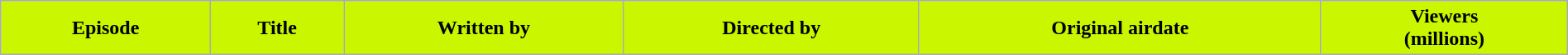<table class="wikitable plainrowheaders" style="width:100%;">
<tr style="color:#000;">
<th style="background:#caf600;">Episode</th>
<th style="background:#caf600;">Title</th>
<th style="background:#caf600;">Written by</th>
<th style="background:#caf600;">Directed by</th>
<th style="background:#caf600;">Original airdate</th>
<th style="background:#caf600;">Viewers<br>(millions)<br>





</th>
</tr>
</table>
